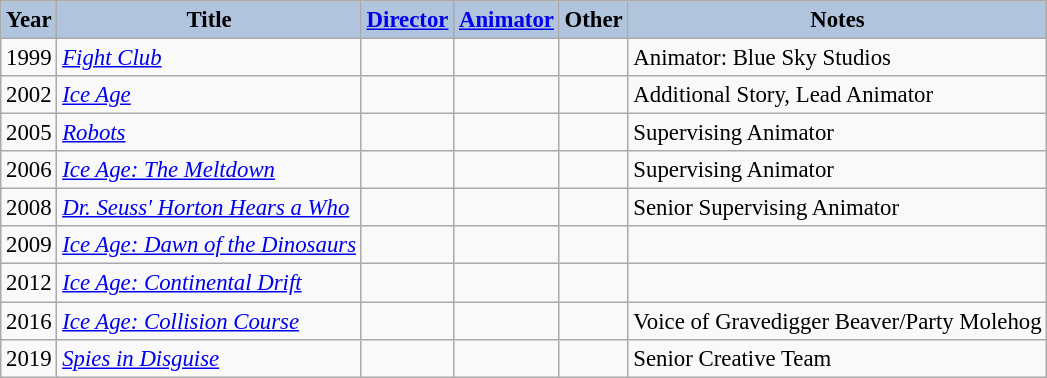<table class="wikitable" style="font-size: 95%;">
<tr>
<th style="background:#b0c4de;">Year</th>
<th style="background:#b0c4de;">Title</th>
<th style="background:#b0c4de;"><a href='#'>Director</a></th>
<th style="background:#b0c4de;"><a href='#'>Animator</a></th>
<th style="background:#b0c4de;">Other</th>
<th style="background:#b0c4de;">Notes</th>
</tr>
<tr>
<td>1999</td>
<td><em><a href='#'>Fight Club</a></em></td>
<td></td>
<td></td>
<td></td>
<td>Animator: Blue Sky Studios</td>
</tr>
<tr>
<td>2002</td>
<td><em><a href='#'>Ice Age</a></em></td>
<td></td>
<td></td>
<td></td>
<td>Additional Story, Lead Animator</td>
</tr>
<tr>
<td>2005</td>
<td><em><a href='#'>Robots</a></em></td>
<td></td>
<td></td>
<td></td>
<td>Supervising Animator</td>
</tr>
<tr>
<td>2006</td>
<td><em><a href='#'>Ice Age: The Meltdown</a></em></td>
<td></td>
<td></td>
<td></td>
<td>Supervising Animator</td>
</tr>
<tr>
<td>2008</td>
<td><em><a href='#'>Dr. Seuss' Horton Hears a Who</a></em></td>
<td></td>
<td></td>
<td></td>
<td>Senior Supervising Animator</td>
</tr>
<tr>
<td>2009</td>
<td><em><a href='#'>Ice Age: Dawn of the Dinosaurs</a></em></td>
<td></td>
<td></td>
<td></td>
<td></td>
</tr>
<tr>
<td>2012</td>
<td><em><a href='#'>Ice Age: Continental Drift</a></em></td>
<td></td>
<td></td>
<td></td>
<td></td>
</tr>
<tr>
<td>2016</td>
<td><em><a href='#'>Ice Age: Collision Course</a></em></td>
<td></td>
<td></td>
<td></td>
<td>Voice of Gravedigger Beaver/Party Molehog</td>
</tr>
<tr>
<td>2019</td>
<td><em><a href='#'>Spies in Disguise</a></em></td>
<td></td>
<td></td>
<td></td>
<td>Senior Creative Team</td>
</tr>
</table>
